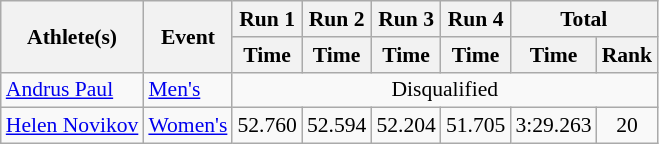<table class="wikitable" style="font-size:90%">
<tr>
<th rowspan="2">Athlete(s)</th>
<th rowspan="2">Event</th>
<th colspan="1">Run 1</th>
<th colspan="1">Run 2</th>
<th colspan="1">Run 3</th>
<th colspan="1">Run 4</th>
<th colspan="2">Total</th>
</tr>
<tr>
<th>Time</th>
<th>Time</th>
<th>Time</th>
<th>Time</th>
<th>Time</th>
<th>Rank</th>
</tr>
<tr align="center">
<td align="left"><a href='#'>Andrus Paul</a></td>
<td align="left"><a href='#'>Men's</a></td>
<td colspan=6>Disqualified</td>
</tr>
<tr align="center">
<td align="left"><a href='#'>Helen Novikov</a></td>
<td align="left"><a href='#'>Women's</a></td>
<td>52.760</td>
<td>52.594</td>
<td>52.204</td>
<td>51.705</td>
<td>3:29.263</td>
<td>20</td>
</tr>
</table>
